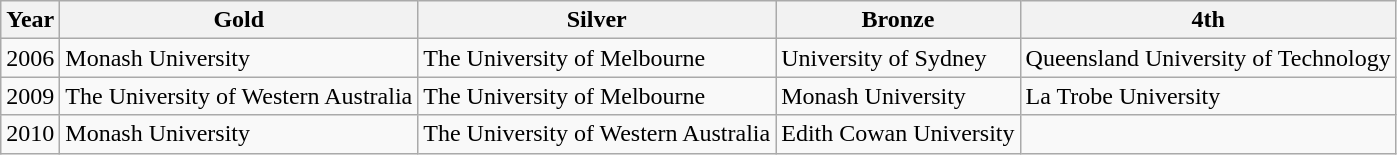<table class="wikitable">
<tr>
<th>Year</th>
<th>Gold</th>
<th>Silver</th>
<th>Bronze</th>
<th>4th</th>
</tr>
<tr>
<td>2006</td>
<td>Monash University</td>
<td>The University of Melbourne</td>
<td>University of Sydney</td>
<td>Queensland University of Technology</td>
</tr>
<tr>
<td>2009</td>
<td>The University of Western Australia</td>
<td>The University of Melbourne</td>
<td>Monash University</td>
<td>La Trobe University</td>
</tr>
<tr>
<td>2010</td>
<td>Monash University</td>
<td>The University of Western Australia</td>
<td>Edith Cowan University</td>
<td></td>
</tr>
</table>
